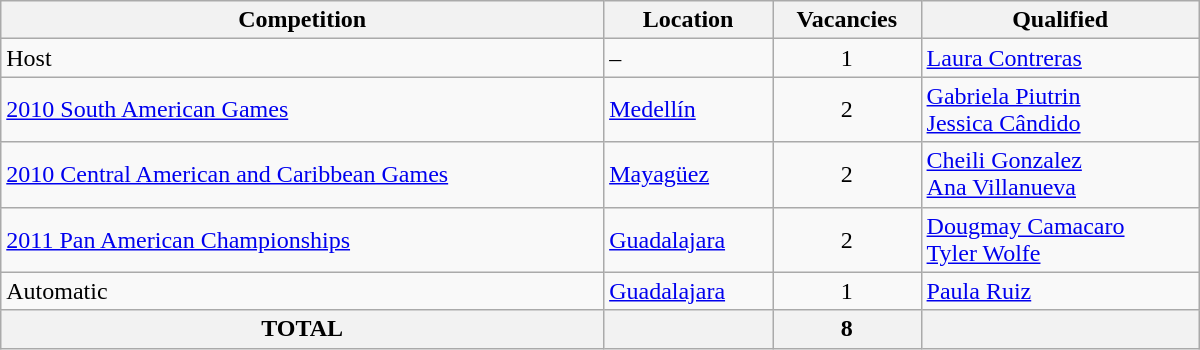<table class = "wikitable" width=800>
<tr>
<th>Competition</th>
<th>Location</th>
<th>Vacancies</th>
<th>Qualified</th>
</tr>
<tr>
<td>Host</td>
<td>–</td>
<td align="center">1</td>
<td> <a href='#'>Laura Contreras</a></td>
</tr>
<tr>
<td><a href='#'>2010 South American Games</a></td>
<td> <a href='#'>Medellín</a></td>
<td align="center">2</td>
<td> <a href='#'>Gabriela Piutrin</a> <br> <a href='#'>Jessica Cândido</a></td>
</tr>
<tr>
<td><a href='#'>2010 Central American and Caribbean Games</a></td>
<td> <a href='#'>Mayagüez</a></td>
<td align="center">2</td>
<td> <a href='#'>Cheili Gonzalez</a> <br>  <a href='#'>Ana Villanueva</a></td>
</tr>
<tr>
<td><a href='#'>2011 Pan American Championships</a> </td>
<td> <a href='#'>Guadalajara</a></td>
<td align="center">2</td>
<td> <a href='#'>Dougmay Camacaro</a><br>  <a href='#'>Tyler Wolfe</a></td>
</tr>
<tr>
<td>Automatic </td>
<td> <a href='#'>Guadalajara</a></td>
<td align="center">1</td>
<td> <a href='#'>Paula Ruiz</a></td>
</tr>
<tr>
<th>TOTAL</th>
<th></th>
<th>8</th>
<th></th>
</tr>
</table>
